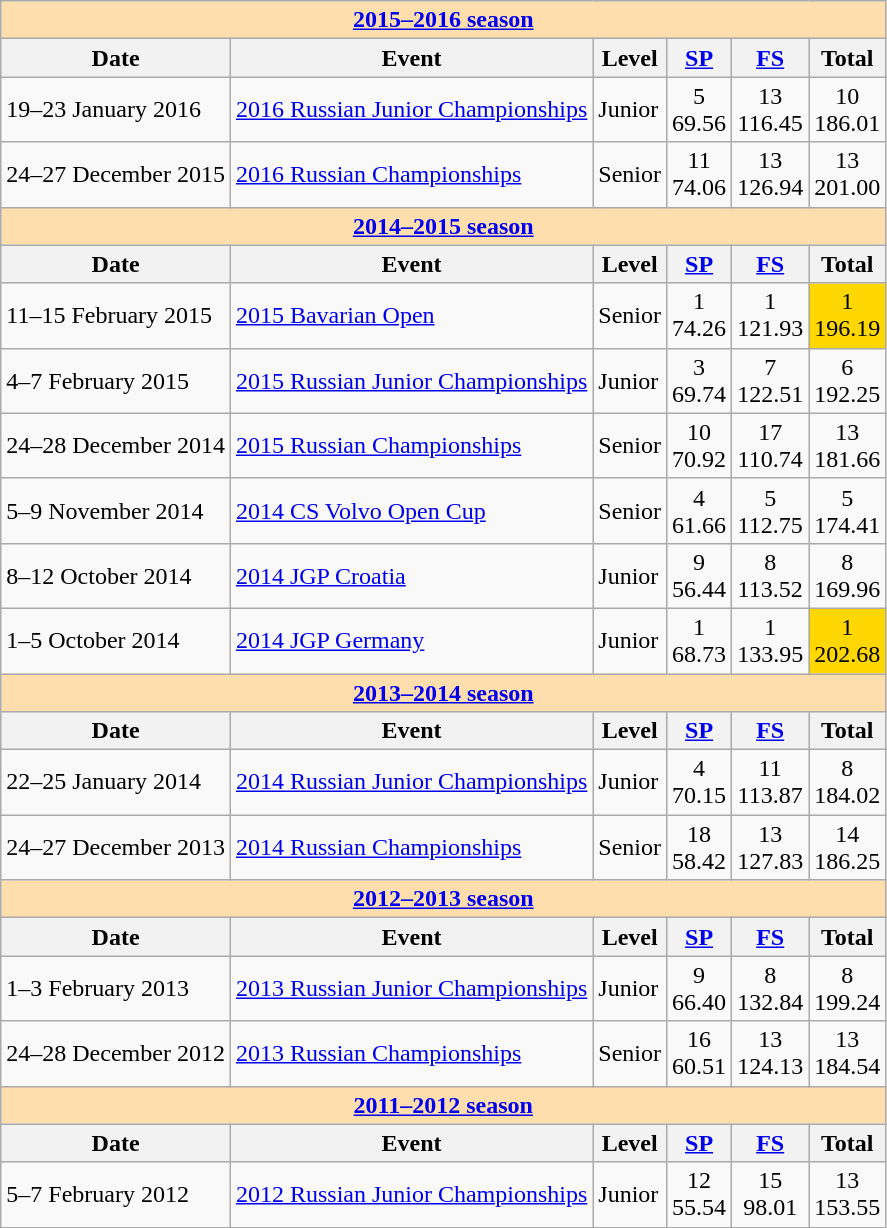<table class="wikitable">
<tr>
<td style="background-color: #ffdead; " colspan=6 align=center><a href='#'><strong>2015–2016 season</strong></a></td>
</tr>
<tr>
<th>Date</th>
<th>Event</th>
<th>Level</th>
<th><a href='#'>SP</a></th>
<th><a href='#'>FS</a></th>
<th>Total</th>
</tr>
<tr>
<td>19–23 January 2016</td>
<td><a href='#'>2016 Russian Junior Championships</a></td>
<td>Junior</td>
<td align=center>5 <br> 69.56</td>
<td align=center>13 <br> 116.45</td>
<td align=center>10 <br> 186.01</td>
</tr>
<tr>
<td>24–27 December 2015</td>
<td><a href='#'>2016 Russian Championships</a></td>
<td>Senior</td>
<td align=center>11 <br> 74.06</td>
<td align=center>13 <br> 126.94</td>
<td align=center>13 <br> 201.00</td>
</tr>
<tr>
<td style="background-color: #ffdead; " colspan=6 align=center><a href='#'><strong>2014–2015 season</strong></a></td>
</tr>
<tr>
<th>Date</th>
<th>Event</th>
<th>Level</th>
<th><a href='#'>SP</a></th>
<th><a href='#'>FS</a></th>
<th>Total</th>
</tr>
<tr>
<td>11–15 February 2015</td>
<td><a href='#'>2015 Bavarian Open</a></td>
<td>Senior</td>
<td align=center>1 <br> 74.26</td>
<td align=center>1 <br> 121.93</td>
<td align=center bgcolor=gold>1 <br> 196.19</td>
</tr>
<tr>
<td>4–7 February 2015</td>
<td><a href='#'>2015 Russian Junior Championships</a></td>
<td>Junior</td>
<td align=center>3 <br> 69.74</td>
<td align=center>7 <br> 122.51</td>
<td align=center>6 <br> 192.25</td>
</tr>
<tr>
<td>24–28 December 2014</td>
<td><a href='#'>2015 Russian Championships</a></td>
<td>Senior</td>
<td align=center>10 <br> 70.92</td>
<td align=center>17 <br> 110.74</td>
<td align=center>13 <br> 181.66</td>
</tr>
<tr>
<td>5–9 November 2014</td>
<td><a href='#'>2014 CS Volvo Open Cup</a></td>
<td>Senior</td>
<td align=center>4 <br> 61.66</td>
<td align=center>5 <br> 112.75</td>
<td align=center>5 <br> 174.41</td>
</tr>
<tr>
<td>8–12 October 2014</td>
<td><a href='#'>2014 JGP Croatia</a></td>
<td>Junior</td>
<td align=center>9 <br> 56.44</td>
<td align=center>8 <br> 113.52</td>
<td align=center>8 <br> 169.96</td>
</tr>
<tr>
<td>1–5 October 2014</td>
<td><a href='#'>2014 JGP Germany</a></td>
<td>Junior</td>
<td align=center>1 <br> 68.73</td>
<td align=center>1 <br> 133.95</td>
<td align=center bgcolor=gold>1 <br> 202.68</td>
</tr>
<tr>
<td style="background-color: #ffdead; " colspan=6 align=center><a href='#'><strong>2013–2014 season</strong></a></td>
</tr>
<tr>
<th>Date</th>
<th>Event</th>
<th>Level</th>
<th><a href='#'>SP</a></th>
<th><a href='#'>FS</a></th>
<th>Total</th>
</tr>
<tr>
<td>22–25 January 2014</td>
<td><a href='#'>2014 Russian Junior Championships</a></td>
<td>Junior</td>
<td align=center>4 <br> 70.15</td>
<td align=center>11 <br> 113.87</td>
<td align=center>8 <br> 184.02</td>
</tr>
<tr>
<td>24–27 December 2013</td>
<td><a href='#'>2014 Russian Championships</a></td>
<td>Senior</td>
<td align=center>18 <br> 58.42</td>
<td align=center>13 <br> 127.83</td>
<td align=center>14 <br> 186.25</td>
</tr>
<tr>
<td style="background-color: #ffdead; " colspan=6 align=center><a href='#'><strong>2012–2013 season</strong></a></td>
</tr>
<tr>
<th>Date</th>
<th>Event</th>
<th>Level</th>
<th><a href='#'>SP</a></th>
<th><a href='#'>FS</a></th>
<th>Total</th>
</tr>
<tr>
<td>1–3 February 2013</td>
<td><a href='#'>2013 Russian Junior Championships</a></td>
<td>Junior</td>
<td align=center>9 <br> 66.40</td>
<td align=center>8 <br> 132.84</td>
<td align=center>8 <br> 199.24</td>
</tr>
<tr>
<td>24–28 December 2012</td>
<td><a href='#'>2013 Russian Championships</a></td>
<td>Senior</td>
<td align=center>16 <br> 60.51</td>
<td align=center>13 <br> 124.13</td>
<td align=center>13 <br> 184.54</td>
</tr>
<tr>
<td style="background-color: #ffdead; " colspan=6 align=center><a href='#'><strong>2011–2012 season</strong></a></td>
</tr>
<tr>
<th>Date</th>
<th>Event</th>
<th>Level</th>
<th><a href='#'>SP</a></th>
<th><a href='#'>FS</a></th>
<th>Total</th>
</tr>
<tr>
<td>5–7 February 2012</td>
<td><a href='#'>2012 Russian Junior Championships</a></td>
<td>Junior</td>
<td align=center>12 <br> 55.54</td>
<td align=center>15 <br> 98.01</td>
<td align=center>13 <br> 153.55</td>
</tr>
</table>
